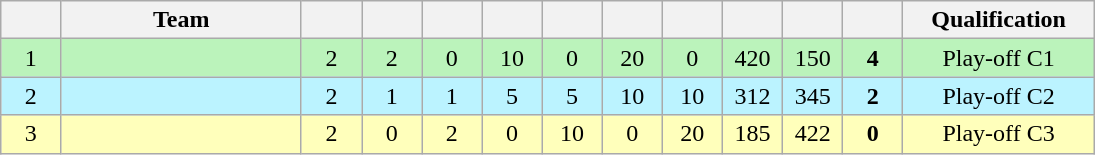<table class=wikitable style="text-align:center" width=730>
<tr>
<th width=5.5%></th>
<th width=22%>Team</th>
<th width=5.5%></th>
<th width=5.5%></th>
<th width=5.5%></th>
<th width=5.5%></th>
<th width=5.5%></th>
<th width=5.5%></th>
<th width=5.5%></th>
<th width=5.5%></th>
<th width=5.5%></th>
<th width=5.5%></th>
<th width=18%>Qualification</th>
</tr>
<tr bgcolor=#bbf3bb>
<td>1</td>
<td style="text-align:left"></td>
<td>2</td>
<td>2</td>
<td>0</td>
<td>10</td>
<td>0</td>
<td>20</td>
<td>0</td>
<td>420</td>
<td>150</td>
<td><strong>4</strong></td>
<td>Play-off C1</td>
</tr>
<tr bgcolor=#bbf3ff>
<td>2</td>
<td style="text-align:left"></td>
<td>2</td>
<td>1</td>
<td>1</td>
<td>5</td>
<td>5</td>
<td>10</td>
<td>10</td>
<td>312</td>
<td>345</td>
<td><strong>2</strong></td>
<td>Play-off C2</td>
</tr>
<tr bgcolor=#ffffbb>
<td>3</td>
<td style="text-align:left"></td>
<td>2</td>
<td>0</td>
<td>2</td>
<td>0</td>
<td>10</td>
<td>0</td>
<td>20</td>
<td>185</td>
<td>422</td>
<td><strong>0</strong></td>
<td>Play-off C3</td>
</tr>
</table>
